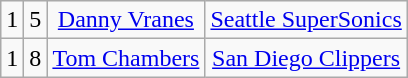<table class="wikitable">
<tr style="text-align:center;" bgcolor="">
<td>1</td>
<td>5</td>
<td><a href='#'>Danny Vranes</a></td>
<td><a href='#'>Seattle SuperSonics</a></td>
</tr>
<tr style="text-align:center;" bgcolor="">
<td>1</td>
<td>8</td>
<td><a href='#'>Tom Chambers</a></td>
<td><a href='#'>San Diego Clippers</a></td>
</tr>
</table>
